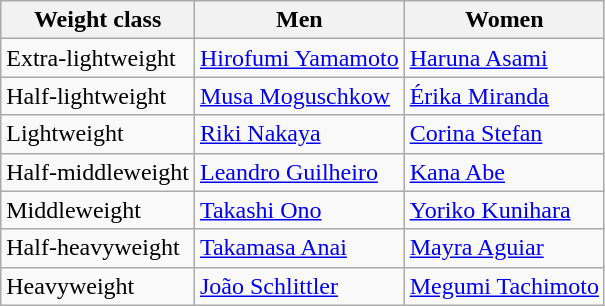<table class="wikitable">
<tr>
<th>Weight class</th>
<th>Men</th>
<th>Women</th>
</tr>
<tr>
<td>Extra-lightweight</td>
<td><a href='#'>Hirofumi Yamamoto</a></td>
<td><a href='#'>Haruna Asami</a></td>
</tr>
<tr>
<td>Half-lightweight</td>
<td><a href='#'>Musa Moguschkow</a></td>
<td><a href='#'>Érika Miranda</a></td>
</tr>
<tr>
<td>Lightweight</td>
<td><a href='#'>Riki Nakaya</a></td>
<td><a href='#'>Corina Stefan</a></td>
</tr>
<tr>
<td>Half-middleweight</td>
<td><a href='#'>Leandro Guilheiro</a></td>
<td><a href='#'>Kana Abe</a></td>
</tr>
<tr>
<td>Middleweight</td>
<td><a href='#'>Takashi Ono</a></td>
<td><a href='#'>Yoriko Kunihara</a></td>
</tr>
<tr>
<td>Half-heavyweight</td>
<td><a href='#'>Takamasa Anai</a></td>
<td><a href='#'>Mayra Aguiar</a></td>
</tr>
<tr>
<td>Heavyweight</td>
<td><a href='#'>João Schlittler</a></td>
<td><a href='#'>Megumi Tachimoto</a></td>
</tr>
</table>
